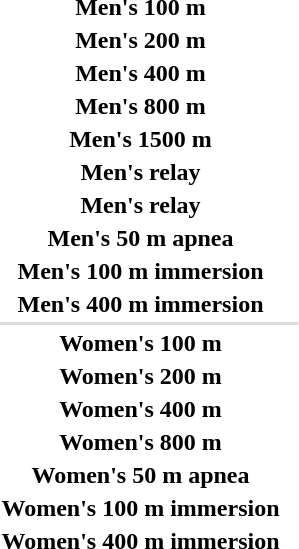<table>
<tr>
<th scope="row">Men's 100 m</th>
<td></td>
<td></td>
<td></td>
</tr>
<tr>
<th scope="row">Men's 200 m</th>
<td></td>
<td></td>
<td></td>
</tr>
<tr>
<th scope="row">Men's 400 m</th>
<td></td>
<td></td>
<td></td>
</tr>
<tr>
<th scope="row">Men's 800 m</th>
<td></td>
<td></td>
<td></td>
</tr>
<tr>
<th scope="row">Men's 1500 m</th>
<td></td>
<td></td>
<td></td>
</tr>
<tr>
<th scope="row">Men's  relay</th>
<td></td>
<td></td>
<td></td>
</tr>
<tr>
<th scope="row">Men's  relay</th>
<td></td>
<td></td>
<td></td>
</tr>
<tr>
<th scope="row">Men's 50 m apnea</th>
<td></td>
<td></td>
<td></td>
</tr>
<tr>
<th scope="row">Men's 100 m immersion</th>
<td></td>
<td></td>
<td></td>
</tr>
<tr>
<th scope="row">Men's 400 m immersion</th>
<td></td>
<td></td>
<td></td>
</tr>
<tr bgcolor=#DDDDDD>
<td colspan=4></td>
</tr>
<tr>
<th scope="row">Women's 100 m</th>
<td></td>
<td></td>
<td></td>
</tr>
<tr>
<th scope="row">Women's 200 m</th>
<td></td>
<td></td>
<td></td>
</tr>
<tr>
<th scope="row">Women's 400 m</th>
<td></td>
<td></td>
<td></td>
</tr>
<tr>
<th scope="row">Women's 800 m</th>
<td></td>
<td></td>
<td></td>
</tr>
<tr>
<th scope="row">Women's 50 m apnea</th>
<td></td>
<td></td>
<td></td>
</tr>
<tr>
<th scope="row">Women's 100 m immersion</th>
<td></td>
<td></td>
<td></td>
</tr>
<tr>
<th scope="row">Women's 400 m immersion</th>
<td></td>
<td></td>
<td></td>
</tr>
</table>
